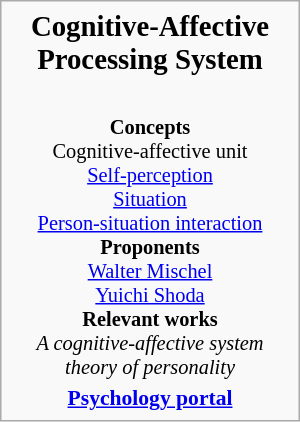<table class="infobox" style="text-align:center; width:200px;">
<tr>
<td colspan="2"><big><strong>Cognitive-Affective Processing System</strong></big></td>
</tr>
<tr>
</tr>
<tr>
<td></td>
</tr>
<tr>
<td style="font-size:85%"><br><strong>Concepts</strong><br>
Cognitive-affective unit<br>
<a href='#'>Self-perception</a> <br>
<a href='#'>Situation</a> <br>
<a href='#'>Person-situation interaction</a><br><strong>Proponents</strong><br>
<a href='#'>Walter Mischel</a><br>
<a href='#'>Yuichi Shoda</a><br><strong>Relevant works</strong><br>
<em>A cognitive-affective system theory of personality</em><br></td>
</tr>
<tr>
<td style="font-size:90%"><strong><a href='#'>Psychology portal</a></strong></td>
</tr>
</table>
